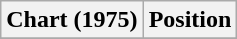<table class="wikitable">
<tr>
<th>Chart (1975)</th>
<th>Position</th>
</tr>
<tr>
</tr>
</table>
